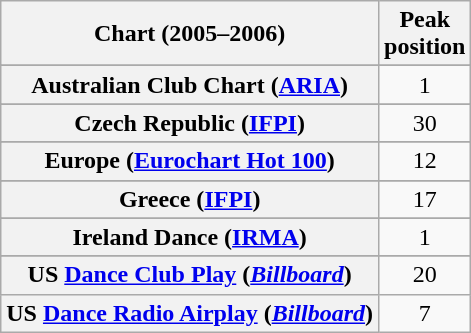<table class="wikitable sortable plainrowheaders" style="text-align:center">
<tr>
<th>Chart (2005–2006)</th>
<th>Peak<br>position</th>
</tr>
<tr>
</tr>
<tr>
<th scope="row">Australian Club Chart (<a href='#'>ARIA</a>)</th>
<td>1</td>
</tr>
<tr>
</tr>
<tr>
</tr>
<tr>
</tr>
<tr>
<th scope="row">Czech Republic (<a href='#'>IFPI</a>)</th>
<td>30</td>
</tr>
<tr>
</tr>
<tr>
<th scope="row">Europe (<a href='#'>Eurochart Hot 100</a>)</th>
<td>12</td>
</tr>
<tr>
</tr>
<tr>
</tr>
<tr>
<th scope="row">Greece (<a href='#'>IFPI</a>)</th>
<td>17</td>
</tr>
<tr>
</tr>
<tr>
</tr>
<tr>
</tr>
<tr>
<th scope="row">Ireland Dance (<a href='#'>IRMA</a>)</th>
<td>1</td>
</tr>
<tr>
</tr>
<tr>
</tr>
<tr>
</tr>
<tr>
</tr>
<tr>
</tr>
<tr>
</tr>
<tr>
<th scope="row">US <a href='#'>Dance Club Play</a> (<em><a href='#'>Billboard</a></em>)</th>
<td>20</td>
</tr>
<tr>
<th scope="row">US <a href='#'>Dance Radio Airplay</a> (<em><a href='#'>Billboard</a></em>)</th>
<td>7</td>
</tr>
</table>
